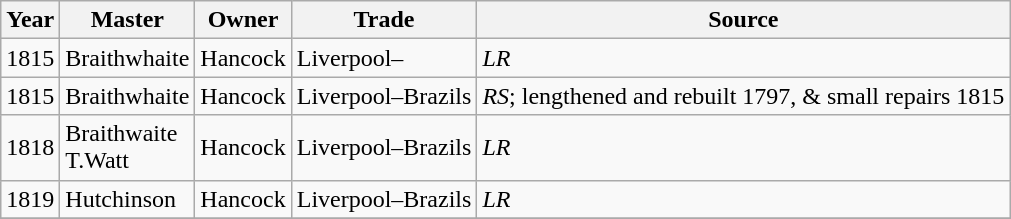<table class=" wikitable">
<tr>
<th>Year</th>
<th>Master</th>
<th>Owner</th>
<th>Trade</th>
<th>Source</th>
</tr>
<tr>
<td>1815</td>
<td>Braithwhaite</td>
<td>Hancock</td>
<td>Liverpool–</td>
<td><em>LR</em></td>
</tr>
<tr>
<td>1815</td>
<td>Braithwhaite</td>
<td>Hancock</td>
<td>Liverpool–Brazils</td>
<td><em>RS</em>; lengthened and rebuilt 1797, & small repairs 1815</td>
</tr>
<tr>
<td>1818</td>
<td>Braithwaite<br>T.Watt</td>
<td>Hancock</td>
<td>Liverpool–Brazils</td>
<td><em>LR</em></td>
</tr>
<tr>
<td>1819</td>
<td>Hutchinson</td>
<td>Hancock</td>
<td>Liverpool–Brazils</td>
<td><em>LR</em></td>
</tr>
<tr>
</tr>
</table>
